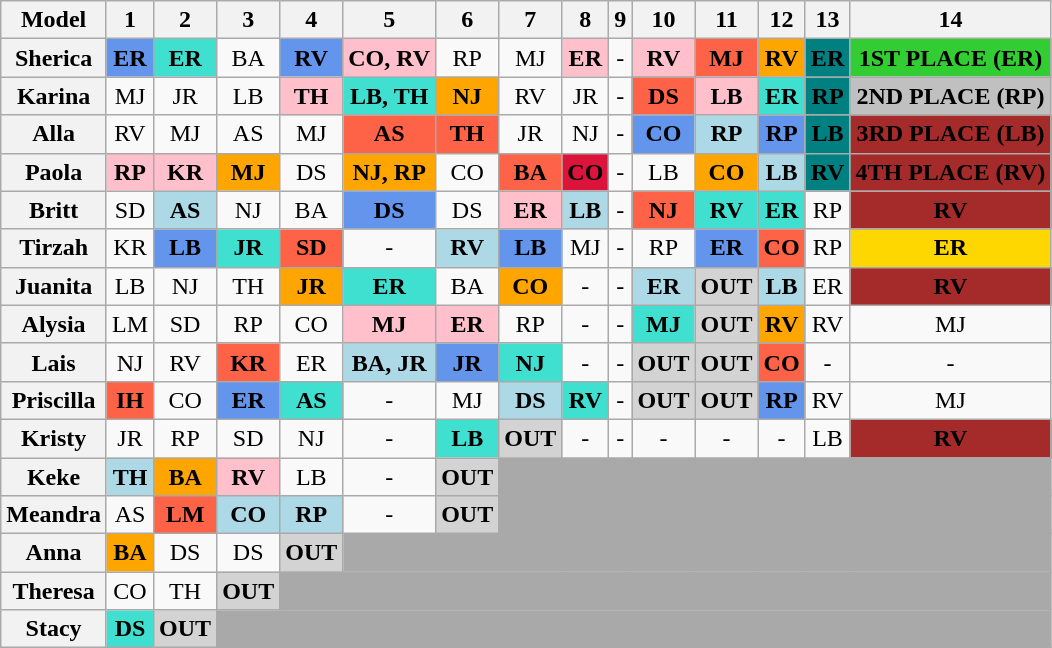<table class="wikitable" style="text-align:center">
<tr>
<th><strong>Model</strong></th>
<th>1</th>
<th>2</th>
<th>3</th>
<th>4</th>
<th>5</th>
<th>6</th>
<th>7</th>
<th>8</th>
<th>9</th>
<th>10</th>
<th>11</th>
<th>12</th>
<th>13</th>
<th>14</th>
</tr>
<tr>
<th>Sherica</th>
<td style="background:cornflowerblue;"><strong>ER</strong></td>
<td style="background:turquoise;"><strong>ER</strong></td>
<td>BA</td>
<td style="background:cornflowerblue;"><strong>RV</strong></td>
<td style="background:pink;"><strong>CO, RV</strong></td>
<td>RP</td>
<td>MJ</td>
<td style="background:pink;"><strong>ER</strong></td>
<td>-</td>
<td style="background:pink;"><strong>RV</strong></td>
<td style="background:tomato;"><strong>MJ</strong></td>
<td style="background:orange;"><strong>RV</strong></td>
<td style="background:teal;"><strong>ER</strong></td>
<td style="background:limegreen;"><strong>1ST PLACE (ER)</strong></td>
</tr>
<tr>
<th>Karina</th>
<td>MJ</td>
<td>JR</td>
<td>LB</td>
<td style="background:pink;"><strong>TH</strong></td>
<td style="background:turquoise;"><strong>LB, TH</strong></td>
<td style="background:orange;"><strong>NJ</strong></td>
<td>RV</td>
<td>JR</td>
<td>-</td>
<td style="background:tomato;"><strong>DS</strong></td>
<td style="background:pink;"><strong>LB</strong></td>
<td style="background:turquoise;"><strong>ER</strong></td>
<td style="background:teal;"><strong>RP</strong></td>
<td style="background:silver;"><strong>2ND PLACE (RP)</strong></td>
</tr>
<tr>
<th>Alla</th>
<td>RV</td>
<td>MJ</td>
<td>AS</td>
<td>MJ</td>
<td bgcolor="tomato"><strong>AS</strong></td>
<td bgcolor="tomato"><strong>TH</strong></td>
<td>JR</td>
<td>NJ</td>
<td>-</td>
<td style="background:cornflowerblue;"><strong>CO</strong></td>
<td style="background:lightblue;"><strong>RP</strong></td>
<td style="background:cornflowerblue;"><strong>RP</strong></td>
<td style="background:teal;"><strong>LB</strong></td>
<td style="background:brown;"><strong>3RD PLACE (LB)</strong></td>
</tr>
<tr>
<th>Paola</th>
<td style="background:pink;"><strong>RP</strong></td>
<td style="background:pink;"><strong>KR</strong></td>
<td style="background:orange;"><strong>MJ</strong></td>
<td>DS</td>
<td style="background:orange;"><strong>NJ, RP</strong></td>
<td>CO</td>
<td bgcolor="tomato"><strong>BA</strong></td>
<td bgcolor="crimson"><strong>CO</strong></td>
<td>-</td>
<td>LB</td>
<td style="background:orange;"><strong>CO</strong></td>
<td style="background:lightblue;"><strong>LB</strong></td>
<td style="background:teal;"><strong>RV</strong></td>
<td style="background:brown;"><strong>4TH PLACE (RV)</strong></td>
</tr>
<tr>
<th>Britt</th>
<td>SD</td>
<td style="background:lightblue;"><strong>AS</strong></td>
<td>NJ</td>
<td>BA</td>
<td style="background:cornflowerblue;"><strong>DS</strong></td>
<td>DS</td>
<td style="background:pink;"><strong>ER</strong></td>
<td style="background:lightblue;"><strong>LB</strong></td>
<td>-</td>
<td style="background:tomato;"><strong>NJ</strong></td>
<td style="background:turquoise;"><strong>RV</strong></td>
<td style="background:turquoise;"><strong>ER</strong></td>
<td>RP</td>
<td style="background:brown;"><strong>RV</strong></td>
</tr>
<tr>
<th>Tirzah</th>
<td>KR</td>
<td style="background:cornflowerblue;"><strong>LB</strong></td>
<td style="background:turquoise;"><strong>JR</strong></td>
<td bgcolor="tomato"><strong>SD</strong></td>
<td>-</td>
<td style="background:lightblue;"><strong>RV</strong></td>
<td style="background:cornflowerblue;"><strong>LB</strong></td>
<td>MJ</td>
<td>-</td>
<td>RP</td>
<td style="background:cornflowerblue;"><strong>ER</strong></td>
<td bgcolor="tomato"><strong>CO</strong></td>
<td>RP</td>
<td style="background:gold;"><strong>ER</strong></td>
</tr>
<tr>
<th>Juanita</th>
<td>LB</td>
<td>NJ</td>
<td>TH</td>
<td style="background:orange;"><strong>JR</strong></td>
<td style="background:turquoise;"><strong>ER</strong></td>
<td>BA</td>
<td style="background:orange;"><strong>CO</strong></td>
<td>-</td>
<td>-</td>
<td style="background:lightblue;"><strong>ER</strong></td>
<td style="background:lightgrey;"><strong>OUT</strong></td>
<td style="background:lightblue;"><strong>LB</strong></td>
<td>ER</td>
<td style="background:brown;"><strong>RV</strong></td>
</tr>
<tr>
<th>Alysia</th>
<td>LM</td>
<td>SD</td>
<td>RP</td>
<td>CO</td>
<td style="background:pink;"><strong>MJ</strong></td>
<td style="background:pink;"><strong>ER</strong></td>
<td>RP</td>
<td>-</td>
<td>-</td>
<td style="background:turquoise;"><strong>MJ</strong></td>
<td style="background:lightgrey;"><strong>OUT</strong></td>
<td style="background:orange;"><strong>RV</strong></td>
<td>RV</td>
<td>MJ</td>
</tr>
<tr>
<th>Lais</th>
<td>NJ</td>
<td>RV</td>
<td bgcolor="tomato"><strong>KR</strong></td>
<td>ER</td>
<td style="background:lightblue;"><strong>BA, JR</strong></td>
<td style="background:cornflowerblue;"><strong>JR</strong></td>
<td style="background:turquoise;"><strong>NJ</strong></td>
<td>-</td>
<td>-</td>
<td style="background:lightgrey;"><strong>OUT</strong></td>
<td style="background:lightgrey;"><strong>OUT</strong></td>
<td bgcolor="tomato"><strong>CO</strong></td>
<td>-</td>
<td>-</td>
</tr>
<tr>
<th>Priscilla</th>
<td bgcolor="tomato"><strong>IH</strong></td>
<td>CO</td>
<td style="background:cornflowerblue;"><strong>ER</strong></td>
<td style="background:turquoise;"><strong>AS</strong></td>
<td>-</td>
<td>MJ</td>
<td style="background:lightblue;"><strong>DS</strong></td>
<td style="background:turquoise;"><strong>RV</strong></td>
<td>-</td>
<td style="background:lightgrey;"><strong>OUT</strong></td>
<td style="background:lightgrey;"><strong>OUT</strong></td>
<td style="background:cornflowerblue;"><strong>RP</strong></td>
<td>RV</td>
<td>MJ</td>
</tr>
<tr>
<th>Kristy</th>
<td>JR</td>
<td>RP</td>
<td>SD</td>
<td>NJ</td>
<td>-</td>
<td style="background:turquoise;"><strong>LB</strong></td>
<td style="background:lightgrey;"><strong>OUT</strong></td>
<td>-</td>
<td>-</td>
<td>-</td>
<td>-</td>
<td>-</td>
<td>LB</td>
<td style="background:brown;"><strong>RV</strong></td>
</tr>
<tr>
<th>Keke</th>
<td style="background:lightblue;"><strong>TH</strong></td>
<td style="background:orange;"><strong>BA</strong></td>
<td style="background:pink;"><strong>RV</strong></td>
<td>LB</td>
<td>-</td>
<td style="background:lightgrey;"><strong>OUT</strong></td>
<td bgcolor="darkgray" colspan="8"></td>
</tr>
<tr>
<th>Meandra</th>
<td>AS</td>
<td bgcolor="tomato"><strong>LM</strong></td>
<td style="background:lightblue;"><strong>CO</strong></td>
<td style="background:lightblue;"><strong>RP</strong></td>
<td>-</td>
<td style="background:lightgrey;"><strong>OUT</strong></td>
<td bgcolor="darkgray" colspan="8"></td>
</tr>
<tr>
<th>Anna</th>
<td style="background:orange;"><strong>BA</strong></td>
<td>DS</td>
<td>DS</td>
<td style ="background:lightgrey;"><strong>OUT</strong></td>
<td colspan="10" bgcolor="darkgray"></td>
</tr>
<tr>
<th>Theresa</th>
<td>CO</td>
<td>TH</td>
<td style="background:lightgrey;"><strong>OUT</strong></td>
<td bgcolor="darkgray" colspan="11"></td>
</tr>
<tr>
<th>Stacy</th>
<td style="background:turquoise;"><strong>DS</strong></td>
<td style="background:lightgrey;"><strong>OUT</strong></td>
<td bgcolor="darkgray" colspan="12"></td>
</tr>
</table>
